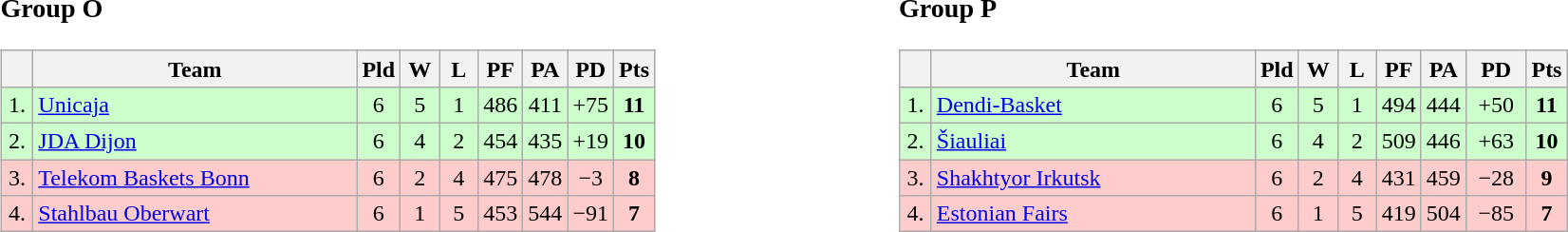<table>
<tr>
<td style="vertical-align:top; width:33%;"><br><h3>Group O</h3><table class="wikitable" style="text-align:center">
<tr>
<th width=15></th>
<th width=220>Team</th>
<th width=20>Pld</th>
<th width="20">W</th>
<th width="20">L</th>
<th width="20">PF</th>
<th width="20">PA</th>
<th width="20">PD</th>
<th width="20">Pts</th>
</tr>
<tr style="background:#cfc;">
<td>1.</td>
<td align=left> <a href='#'>Unicaja</a></td>
<td>6</td>
<td>5</td>
<td>1</td>
<td>486</td>
<td>411</td>
<td>+75</td>
<td><strong>11</strong></td>
</tr>
<tr style="background:#cfc;">
<td>2.</td>
<td align=left> <a href='#'>JDA Dijon</a></td>
<td>6</td>
<td>4</td>
<td>2</td>
<td>454</td>
<td>435</td>
<td>+19</td>
<td><strong>10</strong></td>
</tr>
<tr style="background:#fcc;">
<td>3.</td>
<td align=left> <a href='#'>Telekom Baskets Bonn</a></td>
<td>6</td>
<td>2</td>
<td>4</td>
<td>475</td>
<td>478</td>
<td>−3</td>
<td><strong>8</strong></td>
</tr>
<tr style="background:#fcc;">
<td>4.</td>
<td align=left> <a href='#'>Stahlbau Oberwart</a></td>
<td>6</td>
<td>1</td>
<td>5</td>
<td>453</td>
<td>544</td>
<td>−91</td>
<td><strong>7</strong></td>
</tr>
</table>
</td>
<td style="vertical-align:top; width:33%;"><br><h3>Group P</h3><table class="wikitable" style="text-align:center">
<tr>
<th width=15></th>
<th width=220>Team</th>
<th width=20>Pld</th>
<th width="20">W</th>
<th width="20">L</th>
<th width="20">PF</th>
<th width="20">PA</th>
<th width="35">PD</th>
<th width="20">Pts</th>
</tr>
<tr style="background:#cfc;">
<td>1.</td>
<td align=left> <a href='#'>Dendi-Basket</a></td>
<td>6</td>
<td>5</td>
<td>1</td>
<td>494</td>
<td>444</td>
<td>+50</td>
<td><strong>11</strong></td>
</tr>
<tr style="background:#cfc;">
<td>2.</td>
<td align=left> <a href='#'>Šiauliai</a></td>
<td>6</td>
<td>4</td>
<td>2</td>
<td>509</td>
<td>446</td>
<td>+63</td>
<td><strong>10</strong></td>
</tr>
<tr style="background:#fcc;">
<td>3.</td>
<td align=left> <a href='#'>Shakhtyor Irkutsk</a></td>
<td>6</td>
<td>2</td>
<td>4</td>
<td>431</td>
<td>459</td>
<td>−28</td>
<td><strong>9</strong></td>
</tr>
<tr style="background:#fcc;">
<td>4.</td>
<td align=left> <a href='#'>Estonian Fairs</a></td>
<td>6</td>
<td>1</td>
<td>5</td>
<td>419</td>
<td>504</td>
<td>−85</td>
<td><strong>7</strong></td>
</tr>
</table>
</td>
</tr>
</table>
